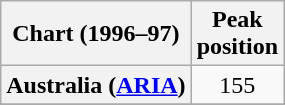<table class="wikitable sortable plainrowheaders" style="text-align:center">
<tr>
<th>Chart (1996–97)</th>
<th>Peak<br>position</th>
</tr>
<tr>
<th scope="row">Australia (<a href='#'>ARIA</a>)</th>
<td style="text-align:center;">155</td>
</tr>
<tr>
</tr>
<tr>
</tr>
</table>
